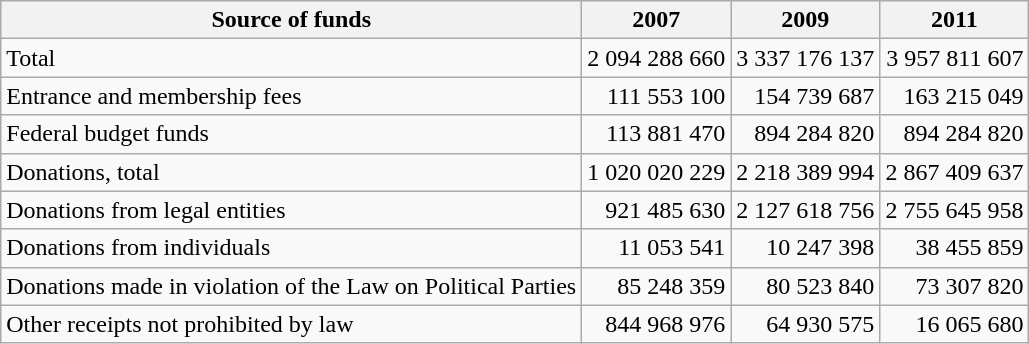<table class="wikitable" style="text-align:right">
<tr>
<th>Source of funds</th>
<th>2007</th>
<th>2009</th>
<th>2011</th>
</tr>
<tr ---->
<td align="left">Total</td>
<td>2 094 288 660</td>
<td>3 337 176 137</td>
<td>3 957 811 607</td>
</tr>
<tr ---->
<td align="left">Entrance and membership fees</td>
<td>111 553 100</td>
<td>154 739 687</td>
<td>163 215 049</td>
</tr>
<tr ---->
<td align="left">Federal budget funds</td>
<td>113 881 470</td>
<td>894 284 820</td>
<td>894 284 820</td>
</tr>
<tr ---->
<td align="left">Donations, total</td>
<td>1 020 020 229</td>
<td>2 218 389 994</td>
<td>2 867 409 637</td>
</tr>
<tr>
<td align="left">Donations from legal entities</td>
<td>921 485 630</td>
<td>2 127 618 756</td>
<td>2 755 645 958</td>
</tr>
<tr>
<td align="left">Donations from individuals</td>
<td>11 053 541</td>
<td>10 247 398</td>
<td>38 455 859</td>
</tr>
<tr>
<td align="left">Donations made in violation of the Law on Political Parties</td>
<td>85 248 359</td>
<td>80 523 840</td>
<td>73 307 820</td>
</tr>
<tr>
<td align="left">Other receipts not prohibited by law</td>
<td>844 968 976</td>
<td>64 930 575</td>
<td>16 065 680</td>
</tr>
</table>
